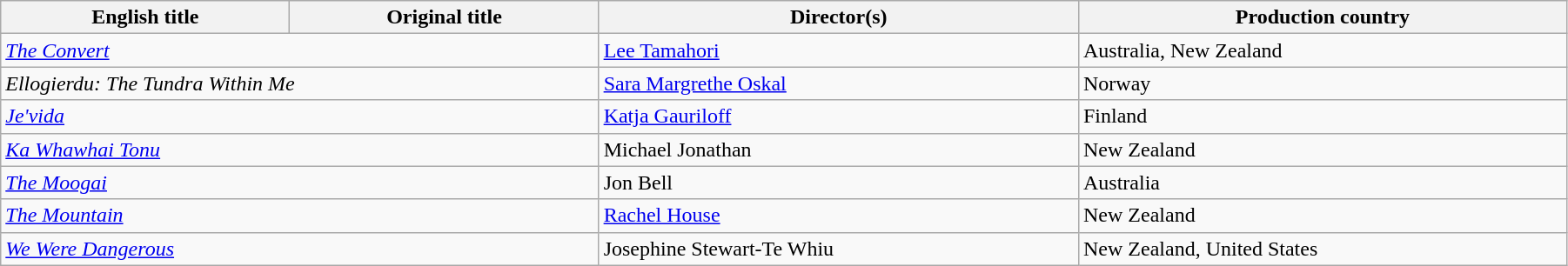<table class="wikitable" style="width:95%; margin-bottom:2px">
<tr>
<th>English title</th>
<th>Original title</th>
<th>Director(s)</th>
<th>Production country</th>
</tr>
<tr>
<td colspan=2><em><a href='#'>The Convert</a></em></td>
<td><a href='#'>Lee Tamahori</a></td>
<td>Australia, New Zealand</td>
</tr>
<tr>
<td colspan=2><em>Ellogierdu: The Tundra Within Me</em></td>
<td><a href='#'>Sara Margrethe Oskal</a></td>
<td>Norway</td>
</tr>
<tr>
<td colspan=2><em><a href='#'>Je'vida</a></em></td>
<td><a href='#'>Katja Gauriloff</a></td>
<td>Finland</td>
</tr>
<tr>
<td colspan=2><em><a href='#'>Ka Whawhai Tonu</a></em></td>
<td>Michael Jonathan</td>
<td>New Zealand</td>
</tr>
<tr>
<td colspan=2><em><a href='#'>The Moogai</a></em></td>
<td>Jon Bell</td>
<td>Australia</td>
</tr>
<tr>
<td colspan=2><em><a href='#'>The Mountain</a></em></td>
<td><a href='#'>Rachel House</a></td>
<td>New Zealand</td>
</tr>
<tr>
<td colspan=2><em><a href='#'>We Were Dangerous</a></em></td>
<td>Josephine Stewart-Te Whiu</td>
<td>New Zealand, United States</td>
</tr>
</table>
